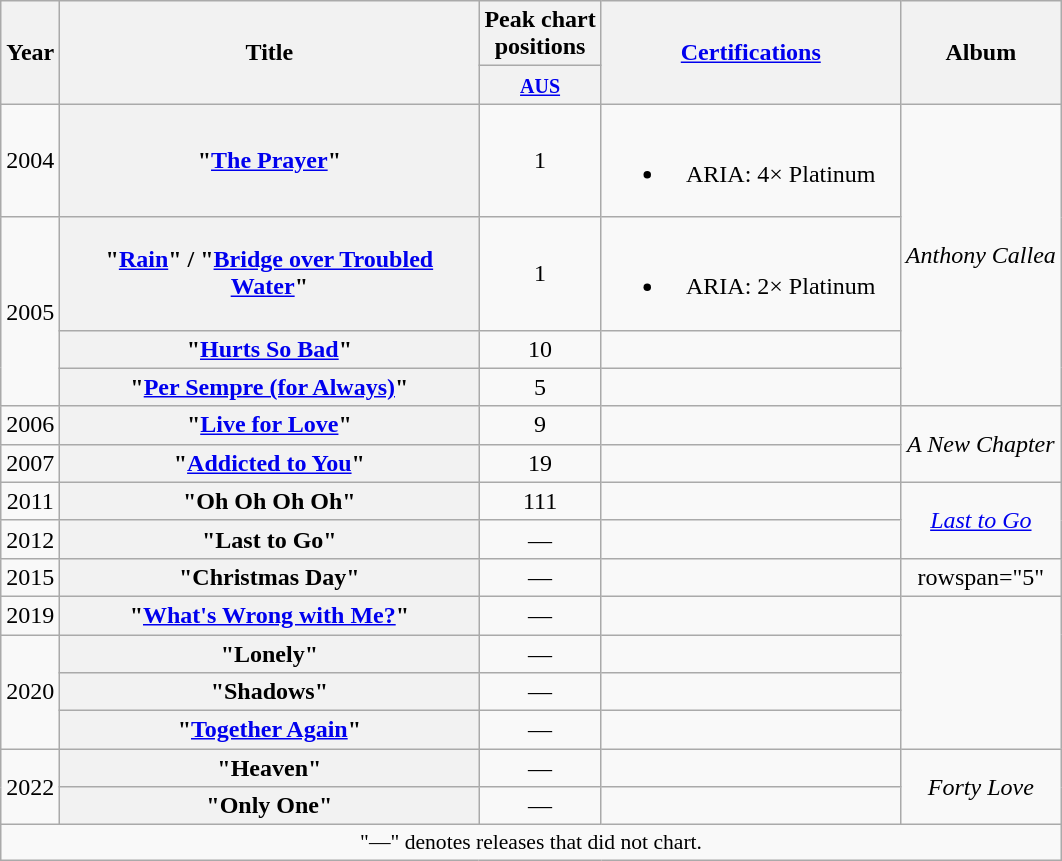<table class="wikitable plainrowheaders" style="text-align:center;">
<tr>
<th scope="col" rowspan="2">Year</th>
<th scope="col" rowspan="2" style="width:17em;">Title</th>
<th scope="col">Peak chart<br>positions</th>
<th scope="col" rowspan="2" style="width:12em;"><a href='#'>Certifications</a></th>
<th scope="col" rowspan="2">Album</th>
</tr>
<tr>
<th scope="col" style="text-align:center;"><small><a href='#'>AUS</a></small><br></th>
</tr>
<tr>
<td>2004</td>
<th scope="row">"<a href='#'>The Prayer</a>"</th>
<td>1</td>
<td><br><ul><li>ARIA: 4× Platinum</li></ul></td>
<td rowspan="4"><em>Anthony Callea</em></td>
</tr>
<tr>
<td rowspan="3">2005</td>
<th scope="row">"<a href='#'>Rain</a>" / "<a href='#'>Bridge over Troubled Water</a>"</th>
<td>1</td>
<td><br><ul><li>ARIA: 2× Platinum</li></ul></td>
</tr>
<tr>
<th scope="row">"<a href='#'>Hurts So Bad</a>"</th>
<td>10</td>
<td></td>
</tr>
<tr>
<th scope="row">"<a href='#'>Per Sempre (for Always)</a>"</th>
<td>5</td>
<td></td>
</tr>
<tr>
<td>2006</td>
<th scope="row">"<a href='#'>Live for Love</a>"</th>
<td>9</td>
<td></td>
<td rowspan="2"><em>A New Chapter</em></td>
</tr>
<tr>
<td>2007</td>
<th scope="row">"<a href='#'>Addicted to You</a>"</th>
<td>19</td>
<td></td>
</tr>
<tr>
<td>2011</td>
<th scope="row">"Oh Oh Oh Oh"</th>
<td>111</td>
<td></td>
<td rowspan="2"><em><a href='#'>Last to Go</a></em></td>
</tr>
<tr>
<td>2012</td>
<th scope="row">"Last to Go"</th>
<td>—</td>
</tr>
<tr>
<td>2015</td>
<th scope="row">"Christmas Day"</th>
<td>—</td>
<td></td>
<td>rowspan="5" </td>
</tr>
<tr>
<td>2019</td>
<th scope="row">"<a href='#'>What's Wrong with Me?</a>"</th>
<td>—</td>
<td></td>
</tr>
<tr>
<td rowspan="3">2020</td>
<th scope="row">"Lonely"</th>
<td>—</td>
<td></td>
</tr>
<tr>
<th scope="row">"Shadows"</th>
<td>—</td>
<td></td>
</tr>
<tr>
<th scope="row">"<a href='#'>Together Again</a>" <br> </th>
<td>—</td>
<td></td>
</tr>
<tr>
<td rowspan="2">2022</td>
<th scope="row">"Heaven"</th>
<td>—</td>
<td></td>
<td rowspan="2"><em>Forty Love</em></td>
</tr>
<tr>
<th scope="row">"Only One"</th>
<td>—</td>
<td></td>
</tr>
<tr>
<td colspan="6" style="text-align:center; font-size:90%;">"—" denotes releases that did not chart.</td>
</tr>
</table>
